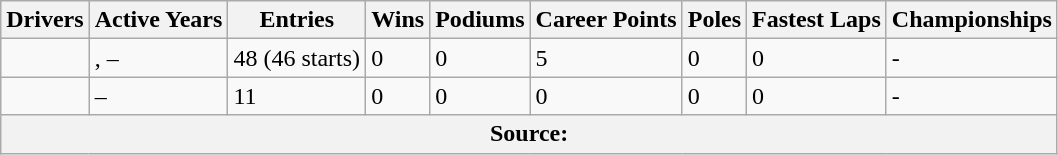<table class="wikitable sortable" border="1">
<tr>
<th scope="col">Drivers</th>
<th scope="col">Active Years</th>
<th scope="col">Entries</th>
<th scope="col">Wins</th>
<th scope="col">Podiums</th>
<th scope="col">Career Points</th>
<th scope="col">Poles</th>
<th scope="col">Fastest Laps</th>
<th scope="col">Championships</th>
</tr>
<tr>
<td></td>
<td>, –</td>
<td>48 (46 starts)</td>
<td>0</td>
<td>0</td>
<td>5</td>
<td>0</td>
<td>0</td>
<td>-</td>
</tr>
<tr>
<td></td>
<td>–</td>
<td>11</td>
<td>0</td>
<td>0</td>
<td>0</td>
<td>0</td>
<td>0</td>
<td>-</td>
</tr>
<tr>
<th colspan=9>Source:</th>
</tr>
</table>
